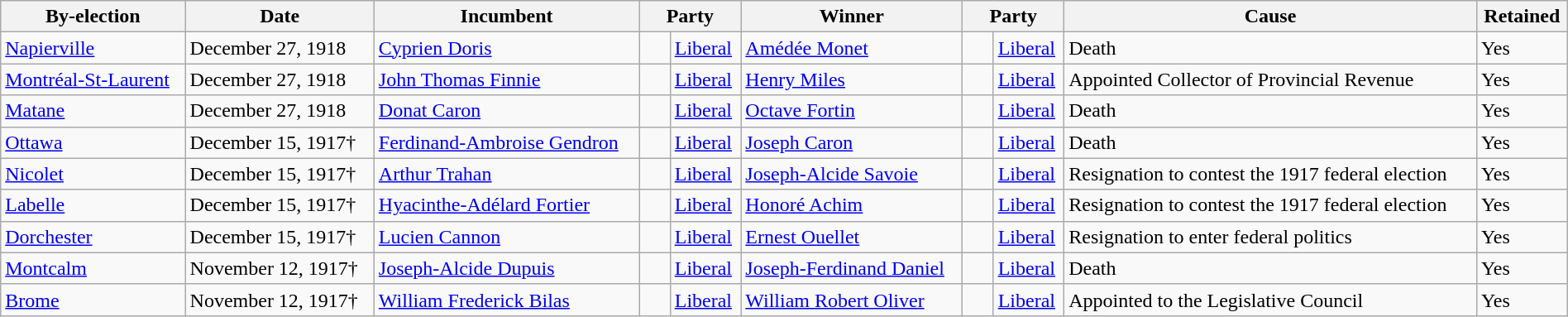<table class=wikitable style="width:100%">
<tr>
<th>By-election</th>
<th>Date</th>
<th>Incumbent</th>
<th colspan=2>Party</th>
<th>Winner</th>
<th colspan=2>Party</th>
<th>Cause</th>
<th>Retained</th>
</tr>
<tr>
<td><a href='#'>Napierville</a></td>
<td>December 27, 1918</td>
<td><a href='#'>Cyprien Doris</a></td>
<td>    </td>
<td><a href='#'>Liberal</a></td>
<td><a href='#'>Amédée Monet</a></td>
<td>    </td>
<td><a href='#'>Liberal</a></td>
<td>Death</td>
<td>Yes</td>
</tr>
<tr>
<td><a href='#'>Montréal-St-Laurent</a></td>
<td>December 27, 1918</td>
<td><a href='#'>John Thomas Finnie</a></td>
<td>    </td>
<td><a href='#'>Liberal</a></td>
<td><a href='#'>Henry Miles</a></td>
<td>    </td>
<td><a href='#'>Liberal</a></td>
<td>Appointed Collector of Provincial Revenue</td>
<td>Yes</td>
</tr>
<tr>
<td><a href='#'>Matane</a></td>
<td>December 27, 1918</td>
<td><a href='#'>Donat Caron</a></td>
<td>    </td>
<td><a href='#'>Liberal</a></td>
<td><a href='#'>Octave Fortin</a></td>
<td>    </td>
<td><a href='#'>Liberal</a></td>
<td>Death</td>
<td>Yes</td>
</tr>
<tr>
<td><a href='#'>Ottawa</a></td>
<td>December 15, 1917†</td>
<td><a href='#'>Ferdinand-Ambroise Gendron</a></td>
<td>    </td>
<td><a href='#'>Liberal</a></td>
<td><a href='#'>Joseph Caron</a></td>
<td>    </td>
<td><a href='#'>Liberal</a></td>
<td>Death</td>
<td>Yes</td>
</tr>
<tr>
<td><a href='#'>Nicolet</a></td>
<td>December 15, 1917†</td>
<td><a href='#'>Arthur Trahan</a></td>
<td>    </td>
<td><a href='#'>Liberal</a></td>
<td><a href='#'>Joseph-Alcide Savoie</a></td>
<td>    </td>
<td><a href='#'>Liberal</a></td>
<td>Resignation to contest the 1917 federal election</td>
<td>Yes</td>
</tr>
<tr>
<td><a href='#'>Labelle</a></td>
<td>December 15, 1917†</td>
<td><a href='#'>Hyacinthe-Adélard Fortier</a></td>
<td>    </td>
<td><a href='#'>Liberal</a></td>
<td><a href='#'>Honoré Achim</a></td>
<td>    </td>
<td><a href='#'>Liberal</a></td>
<td>Resignation to contest the 1917 federal election</td>
<td>Yes</td>
</tr>
<tr>
<td><a href='#'>Dorchester</a></td>
<td>December 15, 1917†</td>
<td><a href='#'>Lucien Cannon</a></td>
<td>    </td>
<td><a href='#'>Liberal</a></td>
<td><a href='#'>Ernest Ouellet</a></td>
<td>    </td>
<td><a href='#'>Liberal</a></td>
<td>Resignation to enter federal politics</td>
<td>Yes</td>
</tr>
<tr>
<td><a href='#'>Montcalm</a></td>
<td>November 12, 1917†</td>
<td><a href='#'>Joseph-Alcide Dupuis</a></td>
<td>    </td>
<td><a href='#'>Liberal</a></td>
<td><a href='#'>Joseph-Ferdinand Daniel</a></td>
<td>    </td>
<td><a href='#'>Liberal</a></td>
<td>Death</td>
<td>Yes</td>
</tr>
<tr>
<td><a href='#'>Brome</a></td>
<td>November 12, 1917†</td>
<td><a href='#'>William Frederick Bilas</a></td>
<td>    </td>
<td><a href='#'>Liberal</a></td>
<td><a href='#'>William Robert Oliver</a></td>
<td>    </td>
<td><a href='#'>Liberal</a></td>
<td>Appointed to the Legislative Council</td>
<td>Yes</td>
</tr>
</table>
